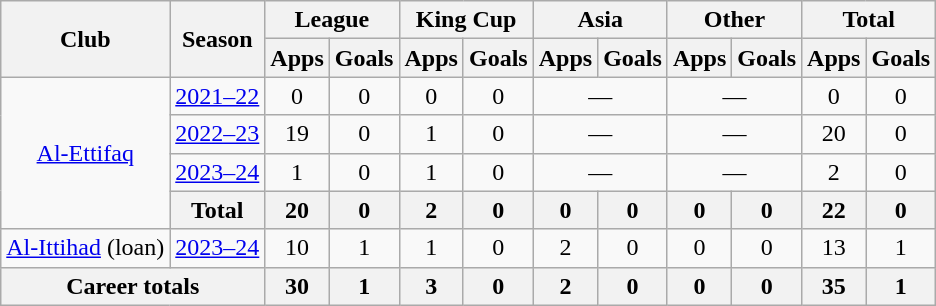<table class="wikitable" style="text-align: center">
<tr>
<th rowspan=2>Club</th>
<th rowspan=2>Season</th>
<th colspan=2>League</th>
<th colspan=2>King Cup</th>
<th colspan=2>Asia</th>
<th colspan=2>Other</th>
<th colspan=2>Total</th>
</tr>
<tr>
<th>Apps</th>
<th>Goals</th>
<th>Apps</th>
<th>Goals</th>
<th>Apps</th>
<th>Goals</th>
<th>Apps</th>
<th>Goals</th>
<th>Apps</th>
<th>Goals</th>
</tr>
<tr>
<td rowspan=4><a href='#'>Al-Ettifaq</a></td>
<td><a href='#'>2021–22</a></td>
<td>0</td>
<td>0</td>
<td>0</td>
<td>0</td>
<td colspan=2>—</td>
<td colspan=2>—</td>
<td>0</td>
<td>0</td>
</tr>
<tr>
<td><a href='#'>2022–23</a></td>
<td>19</td>
<td>0</td>
<td>1</td>
<td>0</td>
<td colspan=2>—</td>
<td colspan=2>—</td>
<td>20</td>
<td>0</td>
</tr>
<tr>
<td><a href='#'>2023–24</a></td>
<td>1</td>
<td>0</td>
<td>1</td>
<td>0</td>
<td colspan=2>—</td>
<td colspan=2>—</td>
<td>2</td>
<td>0</td>
</tr>
<tr>
<th>Total</th>
<th>20</th>
<th>0</th>
<th>2</th>
<th>0</th>
<th>0</th>
<th>0</th>
<th>0</th>
<th>0</th>
<th>22</th>
<th>0</th>
</tr>
<tr>
<td rowspan=1><a href='#'>Al-Ittihad</a> (loan)</td>
<td><a href='#'>2023–24</a></td>
<td>10</td>
<td>1</td>
<td>1</td>
<td>0</td>
<td>2</td>
<td>0</td>
<td>0</td>
<td>0</td>
<td>13</td>
<td>1</td>
</tr>
<tr>
<th colspan=2>Career totals</th>
<th>30</th>
<th>1</th>
<th>3</th>
<th>0</th>
<th>2</th>
<th>0</th>
<th>0</th>
<th>0</th>
<th>35</th>
<th>1</th>
</tr>
</table>
